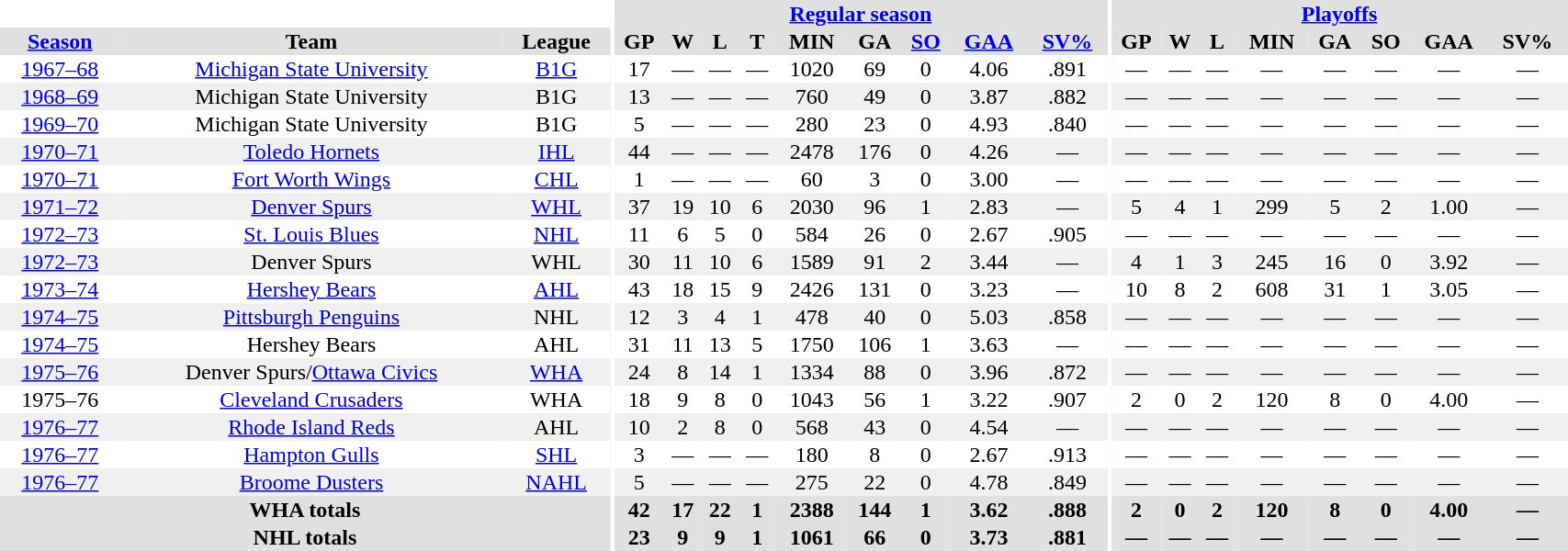<table border="0" cellpadding="1" cellspacing="0" style="width:90%; text-align:center;">
<tr bgcolor="#e0e0e0">
<th colspan="3" bgcolor="#ffffff"></th>
<th rowspan="99" bgcolor="#ffffff"></th>
<th colspan="9" bgcolor="#e0e0e0"><a href='#'>Regular season</a></th>
<th rowspan="99" bgcolor="#ffffff"></th>
<th colspan="8" bgcolor="#e0e0e0"><a href='#'>Playoffs</a></th>
</tr>
<tr bgcolor="#e0e0e0">
<th><a href='#'>Season</a></th>
<th>Team</th>
<th>League</th>
<th>GP</th>
<th>W</th>
<th>L</th>
<th>T</th>
<th>MIN</th>
<th>GA</th>
<th><a href='#'>SO</a></th>
<th><a href='#'>GAA</a></th>
<th><a href='#'>SV%</a></th>
<th>GP</th>
<th>W</th>
<th>L</th>
<th>MIN</th>
<th>GA</th>
<th>SO</th>
<th>GAA</th>
<th>SV%</th>
</tr>
<tr>
<td><a href='#'>1967–68</a></td>
<td><a href='#'>Michigan State University</a></td>
<td><a href='#'>B1G</a></td>
<td>17</td>
<td>—</td>
<td>—</td>
<td>—</td>
<td>1020</td>
<td>69</td>
<td>0</td>
<td>4.06</td>
<td>.891</td>
<td>—</td>
<td>—</td>
<td>—</td>
<td>—</td>
<td>—</td>
<td>—</td>
<td>—</td>
<td>—</td>
</tr>
<tr bgcolor="#f0f0f0">
<td><a href='#'>1968–69</a></td>
<td>Michigan State University</td>
<td>B1G</td>
<td>13</td>
<td>—</td>
<td>—</td>
<td>—</td>
<td>760</td>
<td>49</td>
<td>0</td>
<td>3.87</td>
<td>.882</td>
<td>—</td>
<td>—</td>
<td>—</td>
<td>—</td>
<td>—</td>
<td>—</td>
<td>—</td>
<td>—</td>
</tr>
<tr>
<td><a href='#'>1969–70</a></td>
<td>Michigan State University</td>
<td>B1G</td>
<td>5</td>
<td>—</td>
<td>—</td>
<td>—</td>
<td>280</td>
<td>23</td>
<td>0</td>
<td>4.93</td>
<td>.840</td>
<td>—</td>
<td>—</td>
<td>—</td>
<td>—</td>
<td>—</td>
<td>—</td>
<td>—</td>
<td>—</td>
</tr>
<tr bgcolor="#f0f0f0">
<td><a href='#'>1970–71</a></td>
<td><a href='#'>Toledo Hornets</a></td>
<td><a href='#'>IHL</a></td>
<td>44</td>
<td>—</td>
<td>—</td>
<td>—</td>
<td>2478</td>
<td>176</td>
<td>0</td>
<td>4.26</td>
<td>—</td>
<td>—</td>
<td>—</td>
<td>—</td>
<td>—</td>
<td>—</td>
<td>—</td>
<td>—</td>
<td>—</td>
</tr>
<tr>
<td><a href='#'>1970–71</a></td>
<td><a href='#'>Fort Worth Wings</a></td>
<td><a href='#'>CHL</a></td>
<td>1</td>
<td>—</td>
<td>—</td>
<td>—</td>
<td>60</td>
<td>3</td>
<td>0</td>
<td>3.00</td>
<td>—</td>
<td>—</td>
<td>—</td>
<td>—</td>
<td>—</td>
<td>—</td>
<td>—</td>
<td>—</td>
<td>—</td>
</tr>
<tr bgcolor="#f0f0f0">
<td><a href='#'>1971–72</a></td>
<td><a href='#'>Denver Spurs</a></td>
<td><a href='#'>WHL</a></td>
<td>37</td>
<td>19</td>
<td>10</td>
<td>6</td>
<td>2030</td>
<td>96</td>
<td>1</td>
<td>2.83</td>
<td>—</td>
<td>5</td>
<td>4</td>
<td>1</td>
<td>299</td>
<td>5</td>
<td>2</td>
<td>1.00</td>
<td>—</td>
</tr>
<tr>
<td><a href='#'>1972–73</a></td>
<td><a href='#'>St. Louis Blues</a></td>
<td><a href='#'>NHL</a></td>
<td>11</td>
<td>6</td>
<td>5</td>
<td>0</td>
<td>584</td>
<td>26</td>
<td>0</td>
<td>2.67</td>
<td>.905</td>
<td>—</td>
<td>—</td>
<td>—</td>
<td>—</td>
<td>—</td>
<td>—</td>
<td>—</td>
<td>—</td>
</tr>
<tr bgcolor="#f0f0f0">
<td><a href='#'>1972–73</a></td>
<td>Denver Spurs</td>
<td>WHL</td>
<td>30</td>
<td>11</td>
<td>10</td>
<td>6</td>
<td>1589</td>
<td>91</td>
<td>2</td>
<td>3.44</td>
<td>—</td>
<td>4</td>
<td>1</td>
<td>3</td>
<td>245</td>
<td>16</td>
<td>0</td>
<td>3.92</td>
<td>—</td>
</tr>
<tr>
<td><a href='#'>1973–74</a></td>
<td><a href='#'>Hershey Bears</a></td>
<td><a href='#'>AHL</a></td>
<td>43</td>
<td>18</td>
<td>15</td>
<td>9</td>
<td>2426</td>
<td>131</td>
<td>0</td>
<td>3.23</td>
<td>—</td>
<td>10</td>
<td>8</td>
<td>2</td>
<td>608</td>
<td>31</td>
<td>1</td>
<td>3.05</td>
<td>—</td>
</tr>
<tr bgcolor="#f0f0f0">
<td><a href='#'>1974–75</a></td>
<td><a href='#'>Pittsburgh Penguins</a></td>
<td>NHL</td>
<td>12</td>
<td>3</td>
<td>4</td>
<td>1</td>
<td>478</td>
<td>40</td>
<td>0</td>
<td>5.03</td>
<td>.858</td>
<td>—</td>
<td>—</td>
<td>—</td>
<td>—</td>
<td>—</td>
<td>—</td>
<td>—</td>
<td>—</td>
</tr>
<tr>
<td><a href='#'>1974–75</a></td>
<td>Hershey Bears</td>
<td>AHL</td>
<td>31</td>
<td>11</td>
<td>13</td>
<td>5</td>
<td>1750</td>
<td>106</td>
<td>1</td>
<td>3.63</td>
<td>—</td>
<td>—</td>
<td>—</td>
<td>—</td>
<td>—</td>
<td>—</td>
<td>—</td>
<td>—</td>
<td>—</td>
</tr>
<tr bgcolor="#f0f0f0">
<td><a href='#'>1975–76</a></td>
<td>Denver Spurs/<a href='#'>Ottawa Civics</a></td>
<td><a href='#'>WHA</a></td>
<td>24</td>
<td>8</td>
<td>14</td>
<td>1</td>
<td>1334</td>
<td>88</td>
<td>0</td>
<td>3.96</td>
<td>.872</td>
<td>—</td>
<td>—</td>
<td>—</td>
<td>—</td>
<td>—</td>
<td>—</td>
<td>—</td>
<td>—</td>
</tr>
<tr>
<td>1975–76</td>
<td><a href='#'>Cleveland Crusaders</a></td>
<td>WHA</td>
<td>18</td>
<td>9</td>
<td>8</td>
<td>0</td>
<td>1043</td>
<td>56</td>
<td>1</td>
<td>3.22</td>
<td>.907</td>
<td>2</td>
<td>0</td>
<td>2</td>
<td>120</td>
<td>8</td>
<td>0</td>
<td>4.00</td>
<td>—</td>
</tr>
<tr bgcolor="#f0f0f0">
<td><a href='#'>1976–77</a></td>
<td><a href='#'>Rhode Island Reds</a></td>
<td>AHL</td>
<td>10</td>
<td>2</td>
<td>8</td>
<td>0</td>
<td>568</td>
<td>43</td>
<td>0</td>
<td>4.54</td>
<td>—</td>
<td>—</td>
<td>—</td>
<td>—</td>
<td>—</td>
<td>—</td>
<td>—</td>
<td>—</td>
<td>—</td>
</tr>
<tr>
<td><a href='#'>1976–77</a></td>
<td><a href='#'>Hampton Gulls</a></td>
<td><a href='#'>SHL</a></td>
<td>3</td>
<td>—</td>
<td>—</td>
<td>—</td>
<td>180</td>
<td>8</td>
<td>0</td>
<td>2.67</td>
<td>.913</td>
<td>—</td>
<td>—</td>
<td>—</td>
<td>—</td>
<td>—</td>
<td>—</td>
<td>—</td>
<td>—</td>
</tr>
<tr bgcolor="#f0f0f0">
<td><a href='#'>1976–77</a></td>
<td><a href='#'>Broome Dusters</a></td>
<td><a href='#'>NAHL</a></td>
<td>5</td>
<td>—</td>
<td>—</td>
<td>—</td>
<td>275</td>
<td>22</td>
<td>0</td>
<td>4.78</td>
<td>.849</td>
<td>—</td>
<td>—</td>
<td>—</td>
<td>—</td>
<td>—</td>
<td>—</td>
<td>—</td>
<td>—</td>
</tr>
<tr bgcolor="#e0e0e0">
<th colspan=3>WHA totals</th>
<th>42</th>
<th>17</th>
<th>22</th>
<th>1</th>
<th>2388</th>
<th>144</th>
<th>1</th>
<th>3.62</th>
<th>.888</th>
<th>2</th>
<th>0</th>
<th>2</th>
<th>120</th>
<th>8</th>
<th>0</th>
<th>4.00</th>
<th>—</th>
</tr>
<tr bgcolor="#e0e0e0">
<th colspan=3>NHL totals</th>
<th>23</th>
<th>9</th>
<th>9</th>
<th>1</th>
<th>1061</th>
<th>66</th>
<th>0</th>
<th>3.73</th>
<th>.881</th>
<th>—</th>
<th>—</th>
<th>—</th>
<th>—</th>
<th>—</th>
<th>—</th>
<th>—</th>
<th>—</th>
</tr>
</table>
